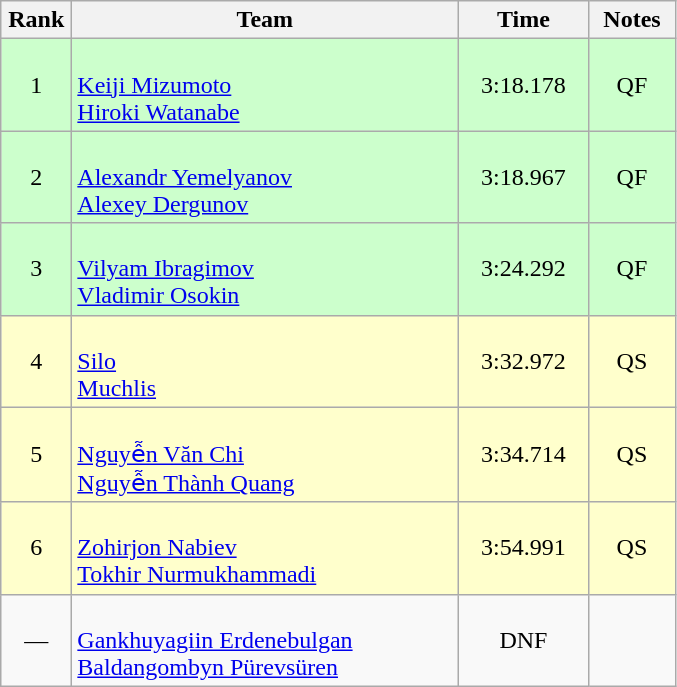<table class=wikitable style="text-align:center">
<tr>
<th width=40>Rank</th>
<th width=250>Team</th>
<th width=80>Time</th>
<th width=50>Notes</th>
</tr>
<tr bgcolor="ccffcc">
<td>1</td>
<td align=left><br><a href='#'>Keiji Mizumoto</a><br><a href='#'>Hiroki Watanabe</a></td>
<td>3:18.178</td>
<td>QF</td>
</tr>
<tr bgcolor="ccffcc">
<td>2</td>
<td align=left><br><a href='#'>Alexandr Yemelyanov</a><br><a href='#'>Alexey Dergunov</a></td>
<td>3:18.967</td>
<td>QF</td>
</tr>
<tr bgcolor="ccffcc">
<td>3</td>
<td align=left><br><a href='#'>Vilyam Ibragimov</a><br><a href='#'>Vladimir Osokin</a></td>
<td>3:24.292</td>
<td>QF</td>
</tr>
<tr bgcolor="#ffffcc">
<td>4</td>
<td align=left><br><a href='#'>Silo</a><br><a href='#'>Muchlis</a></td>
<td>3:32.972</td>
<td>QS</td>
</tr>
<tr bgcolor="#ffffcc">
<td>5</td>
<td align=left><br><a href='#'>Nguyễn Văn Chi</a><br><a href='#'>Nguyễn Thành Quang</a></td>
<td>3:34.714</td>
<td>QS</td>
</tr>
<tr bgcolor="#ffffcc">
<td>6</td>
<td align=left><br><a href='#'>Zohirjon Nabiev</a><br><a href='#'>Tokhir Nurmukhammadi</a></td>
<td>3:54.991</td>
<td>QS</td>
</tr>
<tr>
<td>—</td>
<td align=left><br><a href='#'>Gankhuyagiin Erdenebulgan</a><br><a href='#'>Baldangombyn Pürevsüren</a></td>
<td>DNF</td>
<td></td>
</tr>
</table>
